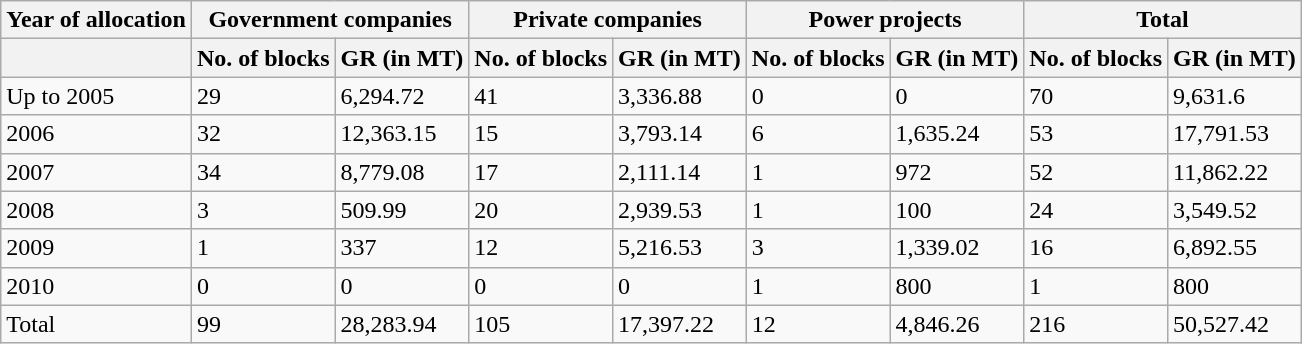<table class="wikitable">
<tr>
<th>Year of allocation</th>
<th colspan="2" style="text-align: center;"><strong>Government companies</strong></th>
<th colspan="2" style="text-align: center;"><strong>Private companies</strong></th>
<th colspan="2" style="text-align: center;"><strong>Power projects</strong></th>
<th colspan="2" style="text-align: center;"><strong>Total</strong></th>
</tr>
<tr>
<th></th>
<th>No. of blocks</th>
<th>GR (in MT)</th>
<th>No. of blocks</th>
<th>GR (in MT)</th>
<th>No. of blocks</th>
<th>GR (in MT)</th>
<th>No. of blocks</th>
<th>GR (in MT)</th>
</tr>
<tr>
<td>Up to 2005</td>
<td>29</td>
<td>6,294.72</td>
<td>41</td>
<td>3,336.88</td>
<td>0</td>
<td>0</td>
<td>70</td>
<td>9,631.6</td>
</tr>
<tr>
<td>2006</td>
<td>32</td>
<td>12,363.15</td>
<td>15</td>
<td>3,793.14</td>
<td>6</td>
<td>1,635.24</td>
<td>53</td>
<td>17,791.53</td>
</tr>
<tr>
<td>2007</td>
<td>34</td>
<td>8,779.08</td>
<td>17</td>
<td>2,111.14</td>
<td>1</td>
<td>972</td>
<td>52</td>
<td>11,862.22</td>
</tr>
<tr>
<td>2008</td>
<td>3</td>
<td>509.99</td>
<td>20</td>
<td>2,939.53</td>
<td>1</td>
<td>100</td>
<td>24</td>
<td>3,549.52</td>
</tr>
<tr>
<td>2009</td>
<td>1</td>
<td>337</td>
<td>12</td>
<td>5,216.53</td>
<td>3</td>
<td>1,339.02</td>
<td>16</td>
<td>6,892.55</td>
</tr>
<tr>
<td>2010</td>
<td>0</td>
<td>0</td>
<td>0</td>
<td>0</td>
<td>1</td>
<td>800</td>
<td>1</td>
<td>800</td>
</tr>
<tr>
<td>Total</td>
<td>99</td>
<td>28,283.94</td>
<td>105</td>
<td>17,397.22</td>
<td>12</td>
<td>4,846.26</td>
<td>216</td>
<td>50,527.42</td>
</tr>
</table>
